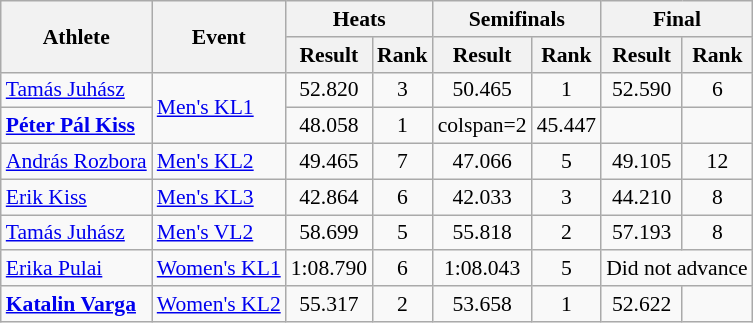<table class=wikitable style="font-size:90%">
<tr>
<th rowspan=2>Athlete</th>
<th rowspan=2>Event</th>
<th colspan=2>Heats</th>
<th colspan=2>Semifinals</th>
<th colspan=2>Final</th>
</tr>
<tr>
<th>Result</th>
<th>Rank</th>
<th>Result</th>
<th>Rank</th>
<th>Result</th>
<th>Rank</th>
</tr>
<tr align=center>
<td align=left><a href='#'>Tamás Juhász</a></td>
<td align=left rowspan=2><a href='#'>Men's KL1</a></td>
<td>52.820</td>
<td>3</td>
<td>50.465</td>
<td>1</td>
<td>52.590</td>
<td>6</td>
</tr>
<tr align=center>
<td align=left><strong><a href='#'>Péter Pál Kiss</a></strong></td>
<td>48.058</td>
<td>1</td>
<td>colspan=2 </td>
<td>45.447</td>
<td></td>
</tr>
<tr align=center>
<td align=left><a href='#'>András Rozbora</a></td>
<td align=left><a href='#'>Men's KL2</a></td>
<td>49.465</td>
<td>7</td>
<td>47.066</td>
<td>5</td>
<td>49.105</td>
<td>12</td>
</tr>
<tr align=center>
<td align=left><a href='#'>Erik Kiss</a></td>
<td align=left><a href='#'>Men's KL3</a></td>
<td>42.864</td>
<td>6</td>
<td>42.033</td>
<td>3</td>
<td>44.210</td>
<td>8</td>
</tr>
<tr align=center>
<td align=left><a href='#'>Tamás Juhász</a></td>
<td align=left><a href='#'>Men's VL2</a></td>
<td>58.699</td>
<td>5</td>
<td>55.818</td>
<td>2</td>
<td>57.193</td>
<td>8</td>
</tr>
<tr align=center>
<td align=left><a href='#'>Erika Pulai</a></td>
<td align=left><a href='#'>Women's KL1</a></td>
<td>1:08.790</td>
<td>6</td>
<td>1:08.043</td>
<td>5</td>
<td colspan=2>Did not advance</td>
</tr>
<tr align=center>
<td align=left><strong><a href='#'>Katalin Varga</a></strong></td>
<td align=left><a href='#'>Women's KL2</a></td>
<td>55.317</td>
<td>2</td>
<td>53.658</td>
<td>1</td>
<td>52.622</td>
<td></td>
</tr>
</table>
